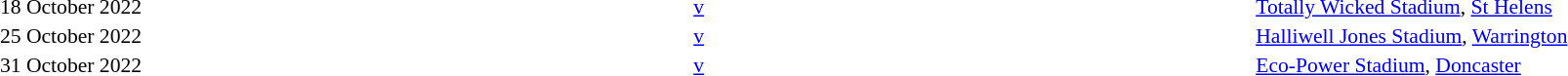<table cellspacing="1" style="width:100%;">
<tr>
<th width="15%"></th>
<th width="25%"></th>
<th width="10%"></th>
<th width="25%"></th>
</tr>
<tr style="font-size:90%">
<td align="right">18 October 2022</td>
<td align="right"></td>
<td align="center"><a href='#'>v</a></td>
<td></td>
<td><a href='#'>Totally Wicked Stadium</a>, <a href='#'>St Helens</a></td>
</tr>
<tr style="font-size:90%">
<td align="right">25 October 2022</td>
<td align="right"></td>
<td align="center"><a href='#'>v</a></td>
<td></td>
<td><a href='#'>Halliwell Jones Stadium</a>, <a href='#'>Warrington</a></td>
</tr>
<tr style="font-size:90%">
<td align="right">31 October 2022</td>
<td align="right"></td>
<td align="center"><a href='#'>v</a></td>
<td></td>
<td><a href='#'>Eco-Power Stadium</a>, <a href='#'>Doncaster</a></td>
</tr>
</table>
